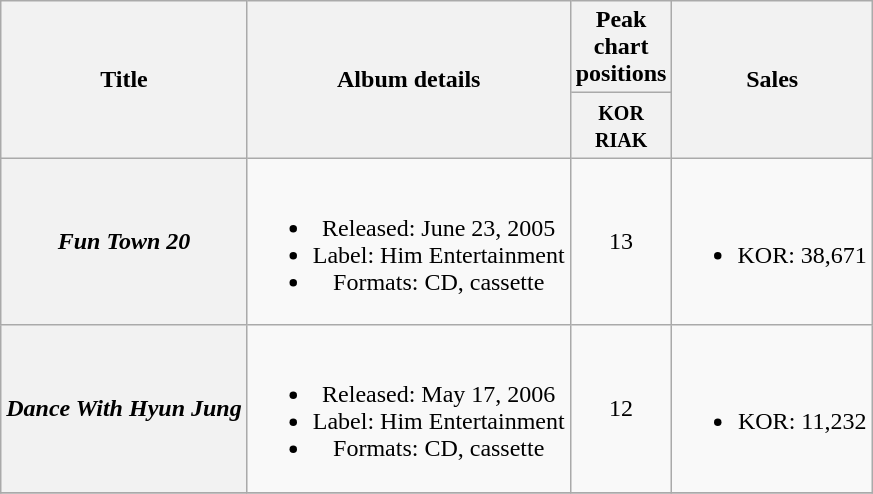<table class="wikitable plainrowheaders" style="text-align:center;">
<tr>
<th scope="col" rowspan="2">Title</th>
<th scope="col" rowspan="2">Album details</th>
<th scope="col" colspan="1">Peak chart positions</th>
<th scope="col" rowspan="2">Sales</th>
</tr>
<tr>
<th style="width:3em;"><small>KOR<br>RIAK</small><br></th>
</tr>
<tr>
<th scope="row"><em>Fun Town 20</em></th>
<td><br><ul><li>Released: June 23, 2005  </li><li>Label: Him Entertainment</li><li>Formats: CD, cassette</li></ul></td>
<td>13</td>
<td><br><ul><li>KOR: 38,671</li></ul></td>
</tr>
<tr>
<th scope="row"><em>Dance With Hyun Jung</em></th>
<td><br><ul><li>Released: May 17, 2006  </li><li>Label: Him Entertainment</li><li>Formats: CD, cassette</li></ul></td>
<td>12</td>
<td><br><ul><li>KOR: 11,232</li></ul></td>
</tr>
<tr>
</tr>
</table>
